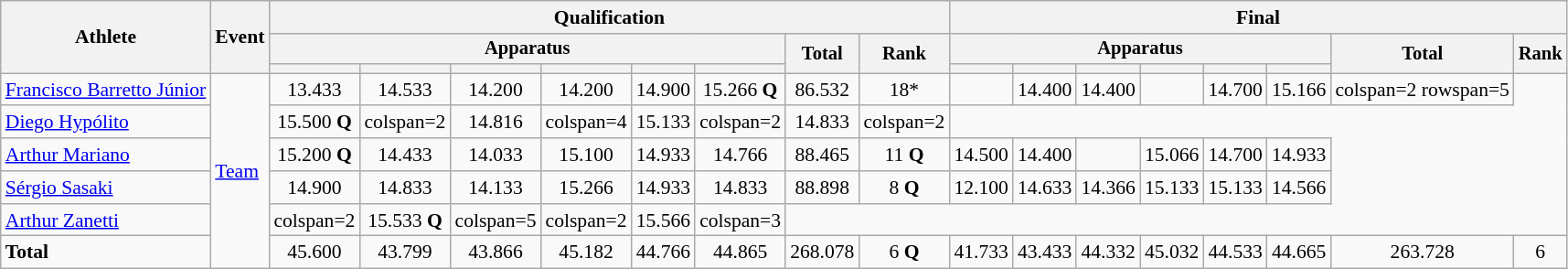<table class="wikitable" style="font-size:90%">
<tr>
<th rowspan=3>Athlete</th>
<th rowspan=3>Event</th>
<th colspan =8>Qualification</th>
<th colspan =8>Final</th>
</tr>
<tr style="font-size:95%">
<th colspan=6>Apparatus</th>
<th rowspan=2>Total</th>
<th rowspan=2>Rank</th>
<th colspan=6>Apparatus</th>
<th rowspan=2>Total</th>
<th rowspan=2>Rank</th>
</tr>
<tr style="font-size:95%">
<th></th>
<th></th>
<th></th>
<th></th>
<th></th>
<th></th>
<th></th>
<th></th>
<th></th>
<th></th>
<th></th>
<th></th>
</tr>
<tr align=center>
<td align=left><a href='#'>Francisco Barretto Júnior</a></td>
<td align=left rowspan=6><a href='#'>Team</a></td>
<td>13.433</td>
<td>14.533</td>
<td>14.200</td>
<td>14.200</td>
<td>14.900</td>
<td>15.266 <strong>Q</strong></td>
<td>86.532</td>
<td>18*</td>
<td></td>
<td>14.400</td>
<td>14.400</td>
<td></td>
<td>14.700</td>
<td>15.166</td>
<td>colspan=2 rowspan=5 </td>
</tr>
<tr align=center>
<td align=left><a href='#'>Diego Hypólito</a></td>
<td>15.500 <strong>Q</strong></td>
<td>colspan=2 </td>
<td>14.816</td>
<td>colspan=4 </td>
<td>15.133</td>
<td>colspan=2 </td>
<td>14.833</td>
<td>colspan=2 </td>
</tr>
<tr align=center>
<td align=left><a href='#'>Arthur Mariano</a></td>
<td>15.200 <strong>Q</strong></td>
<td>14.433</td>
<td>14.033</td>
<td>15.100</td>
<td>14.933</td>
<td>14.766</td>
<td>88.465</td>
<td>11 <strong>Q</strong></td>
<td>14.500</td>
<td>14.400</td>
<td></td>
<td>15.066</td>
<td>14.700</td>
<td>14.933</td>
</tr>
<tr align=center>
<td align=left><a href='#'>Sérgio Sasaki</a></td>
<td>14.900</td>
<td>14.833</td>
<td>14.133</td>
<td>15.266</td>
<td>14.933</td>
<td>14.833</td>
<td>88.898</td>
<td>8 <strong>Q</strong></td>
<td>12.100</td>
<td>14.633</td>
<td>14.366</td>
<td>15.133</td>
<td>15.133</td>
<td>14.566</td>
</tr>
<tr align=center>
<td align=left><a href='#'>Arthur Zanetti</a></td>
<td>colspan=2 </td>
<td>15.533 <strong>Q</strong></td>
<td>colspan=5 </td>
<td>colspan=2 </td>
<td>15.566</td>
<td>colspan=3 </td>
</tr>
<tr align=center>
<td align=left><strong>Total</strong></td>
<td>45.600</td>
<td>43.799</td>
<td>43.866</td>
<td>45.182</td>
<td>44.766</td>
<td>44.865</td>
<td>268.078</td>
<td>6 <strong>Q</strong></td>
<td>41.733</td>
<td>43.433</td>
<td>44.332</td>
<td>45.032</td>
<td>44.533</td>
<td>44.665</td>
<td>263.728</td>
<td>6</td>
</tr>
</table>
